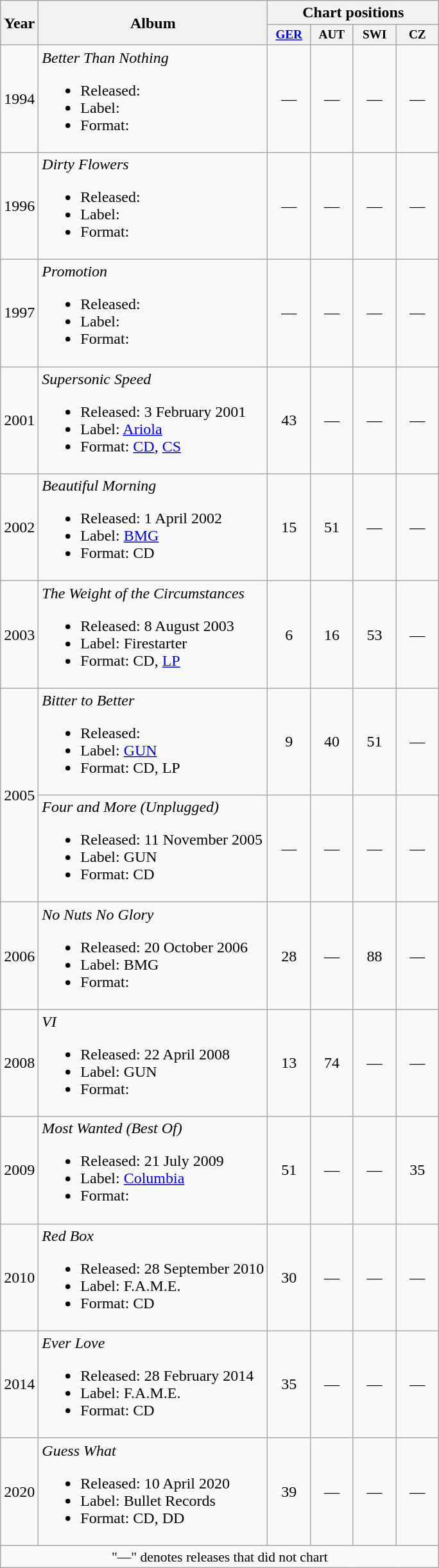<table class="wikitable">
<tr>
<th rowspan="2">Year</th>
<th rowspan="2">Album</th>
<th colspan="4">Chart positions</th>
</tr>
<tr>
<th style="width:3em;font-size:80%"><a href='#'>GER</a><br></th>
<th style="width:3em;font-size:80%">AUT<br></th>
<th style="width:3em;font-size:80%">SWI<br></th>
<th style="width:3em;font-size:80%">CZ<br></th>
</tr>
<tr>
<td>1994</td>
<td><em>Better Than Nothing</em><br><ul><li>Released:</li><li>Label:</li><li>Format:</li></ul></td>
<td align="center">—</td>
<td align="center">—</td>
<td align="center">—</td>
<td align="center">—</td>
</tr>
<tr>
<td>1996</td>
<td><em>Dirty Flowers</em><br><ul><li>Released:</li><li>Label:</li><li>Format:</li></ul></td>
<td align="center">—</td>
<td align="center">—</td>
<td align="center">—</td>
<td align="center">—</td>
</tr>
<tr>
<td>1997</td>
<td><em>Promotion</em><br><ul><li>Released:</li><li>Label:</li><li>Format:</li></ul></td>
<td align="center">—</td>
<td align="center">—</td>
<td align="center">—</td>
<td align="center">—</td>
</tr>
<tr>
<td>2001</td>
<td><em>Supersonic Speed</em><br><ul><li>Released: 3 February 2001</li><li>Label: <a href='#'>Ariola</a></li><li>Format: <a href='#'>CD</a>, <a href='#'>CS</a></li></ul></td>
<td align="center">43</td>
<td align="center">—</td>
<td align="center">—</td>
<td align="center">—</td>
</tr>
<tr>
<td>2002</td>
<td><em>Beautiful Morning</em><br><ul><li>Released: 1 April 2002</li><li>Label: <a href='#'>BMG</a></li><li>Format: CD</li></ul></td>
<td align="center">15</td>
<td align="center">51</td>
<td align="center">—</td>
<td align="center">—</td>
</tr>
<tr>
<td>2003</td>
<td><em>The Weight of the Circumstances</em><br><ul><li>Released: 8 August 2003</li><li>Label: Firestarter</li><li>Format: CD, <a href='#'>LP</a></li></ul></td>
<td align="center">6</td>
<td align="center">16</td>
<td align="center">53</td>
<td align="center">—</td>
</tr>
<tr>
<td rowspan="2">2005</td>
<td><em>Bitter to Better</em><br><ul><li>Released:</li><li>Label: <a href='#'>GUN</a></li><li>Format: CD, LP</li></ul></td>
<td align="center">9</td>
<td align="center">40</td>
<td align="center">51</td>
<td align="center">—</td>
</tr>
<tr>
<td><em>Four and More (Unplugged)</em><br><ul><li>Released: 11 November 2005</li><li>Label: GUN</li><li>Format: CD</li></ul></td>
<td align="center">—</td>
<td align="center">—</td>
<td align="center">—</td>
<td align="center">—</td>
</tr>
<tr>
<td>2006</td>
<td><em>No Nuts No Glory</em><br><ul><li>Released: 20 October 2006</li><li>Label: BMG</li><li>Format:</li></ul></td>
<td align="center">28</td>
<td align="center">—</td>
<td align="center">88</td>
<td align="center">—</td>
</tr>
<tr>
<td>2008</td>
<td><em>VI</em><br><ul><li>Released: 22 April 2008</li><li>Label: GUN</li><li>Format:</li></ul></td>
<td align="center">13</td>
<td align="center">74</td>
<td align="center">—</td>
<td align="center">—</td>
</tr>
<tr>
<td>2009</td>
<td><em>Most Wanted (Best Of)</em><br><ul><li>Released: 21 July 2009</li><li>Label: <a href='#'>Columbia</a></li><li>Format:</li></ul></td>
<td align="center">51</td>
<td align="center">—</td>
<td align="center">—</td>
<td align="center">35</td>
</tr>
<tr>
<td>2010</td>
<td><em>Red Box</em><br><ul><li>Released: 28 September 2010</li><li>Label: F.A.M.E.</li><li>Format: CD</li></ul></td>
<td align="center">30</td>
<td align="center">—</td>
<td align="center">—</td>
<td align="center">—</td>
</tr>
<tr>
<td>2014</td>
<td><em>Ever Love</em><br><ul><li>Released: 28 February 2014</li><li>Label: F.A.M.E.</li><li>Format: CD</li></ul></td>
<td align="center">35</td>
<td align="center">—</td>
<td align="center">—</td>
<td align="center">—</td>
</tr>
<tr>
<td>2020</td>
<td><em>Guess What</em><br><ul><li>Released: 10 April 2020</li><li>Label: Bullet Records</li><li>Format: CD, DD</li></ul></td>
<td align="center">39</td>
<td align="center">—</td>
<td align="center">—</td>
<td align="center">—</td>
</tr>
<tr>
<td align="center" colspan="6" style="font-size:90%">"—" denotes releases that did not chart</td>
</tr>
</table>
